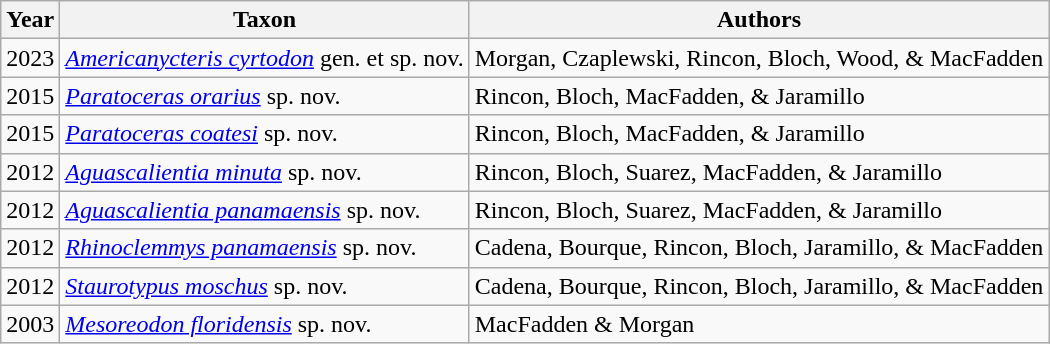<table class="wikitable sortable">
<tr>
<th>Year</th>
<th>Taxon</th>
<th>Authors</th>
</tr>
<tr>
<td>2023</td>
<td><em><a href='#'>Americanycteris cyrtodon</a></em> gen. et sp. nov.</td>
<td>Morgan, Czaplewski, Rincon, Bloch, Wood, & MacFadden</td>
</tr>
<tr>
<td>2015</td>
<td><em><a href='#'>Paratoceras orarius</a></em> sp. nov.</td>
<td>Rincon, Bloch, MacFadden, & Jaramillo</td>
</tr>
<tr>
<td>2015</td>
<td><em><a href='#'>Paratoceras coatesi</a></em> sp. nov.</td>
<td>Rincon, Bloch, MacFadden, & Jaramillo</td>
</tr>
<tr>
<td>2012</td>
<td><em><a href='#'>Aguascalientia minuta</a></em> sp. nov.</td>
<td>Rincon, Bloch, Suarez, MacFadden, & Jaramillo</td>
</tr>
<tr>
<td>2012</td>
<td><em><a href='#'>Aguascalientia panamaensis</a></em> sp. nov.</td>
<td>Rincon, Bloch, Suarez, MacFadden, & Jaramillo</td>
</tr>
<tr>
<td>2012</td>
<td><em><a href='#'>Rhinoclemmys panamaensis</a></em> sp. nov.</td>
<td>Cadena, Bourque, Rincon, Bloch, Jaramillo, & MacFadden</td>
</tr>
<tr>
<td>2012</td>
<td><em><a href='#'>Staurotypus moschus</a></em> sp. nov.</td>
<td>Cadena, Bourque, Rincon, Bloch, Jaramillo, & MacFadden</td>
</tr>
<tr>
<td>2003</td>
<td><em><a href='#'>Mesoreodon floridensis</a></em> sp. nov.</td>
<td>MacFadden & Morgan</td>
</tr>
</table>
